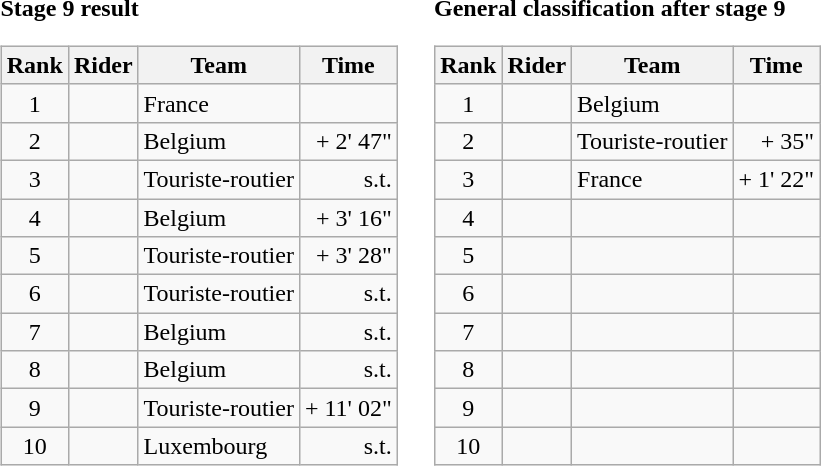<table>
<tr>
<td><strong>Stage 9 result</strong><br><table class="wikitable">
<tr>
<th scope="col">Rank</th>
<th scope="col">Rider</th>
<th scope="col">Team</th>
<th scope="col">Time</th>
</tr>
<tr>
<td style="text-align:center;">1</td>
<td></td>
<td>France</td>
<td style="text-align:right;"></td>
</tr>
<tr>
<td style="text-align:center;">2</td>
<td></td>
<td>Belgium</td>
<td style="text-align:right;">+ 2' 47"</td>
</tr>
<tr>
<td style="text-align:center;">3</td>
<td></td>
<td>Touriste-routier</td>
<td style="text-align:right;">s.t.</td>
</tr>
<tr>
<td style="text-align:center;">4</td>
<td></td>
<td>Belgium</td>
<td style="text-align:right;">+ 3' 16"</td>
</tr>
<tr>
<td style="text-align:center;">5</td>
<td></td>
<td>Touriste-routier</td>
<td style="text-align:right;">+ 3' 28"</td>
</tr>
<tr>
<td style="text-align:center;">6</td>
<td></td>
<td>Touriste-routier</td>
<td style="text-align:right;">s.t.</td>
</tr>
<tr>
<td style="text-align:center;">7</td>
<td></td>
<td>Belgium</td>
<td style="text-align:right;">s.t.</td>
</tr>
<tr>
<td style="text-align:center;">8</td>
<td></td>
<td>Belgium</td>
<td style="text-align:right;">s.t.</td>
</tr>
<tr>
<td style="text-align:center;">9</td>
<td></td>
<td>Touriste-routier</td>
<td style="text-align:right;">+ 11' 02"</td>
</tr>
<tr>
<td style="text-align:center;">10</td>
<td></td>
<td>Luxembourg</td>
<td style="text-align:right;">s.t.</td>
</tr>
</table>
</td>
<td></td>
<td><strong>General classification after stage 9</strong><br><table class="wikitable">
<tr>
<th scope="col">Rank</th>
<th scope="col">Rider</th>
<th scope="col">Team</th>
<th scope="col">Time</th>
</tr>
<tr>
<td style="text-align:center;">1</td>
<td></td>
<td>Belgium</td>
<td style="text-align:right;"></td>
</tr>
<tr>
<td style="text-align:center;">2</td>
<td></td>
<td>Touriste-routier</td>
<td style="text-align:right;">+ 35"</td>
</tr>
<tr>
<td style="text-align:center;">3</td>
<td></td>
<td>France</td>
<td style="text-align:right;">+ 1' 22"</td>
</tr>
<tr>
<td style="text-align:center;">4</td>
<td></td>
<td></td>
<td></td>
</tr>
<tr>
<td style="text-align:center;">5</td>
<td></td>
<td></td>
<td></td>
</tr>
<tr>
<td style="text-align:center;">6</td>
<td></td>
<td></td>
<td></td>
</tr>
<tr>
<td style="text-align:center;">7</td>
<td></td>
<td></td>
<td></td>
</tr>
<tr>
<td style="text-align:center;">8</td>
<td></td>
<td></td>
<td></td>
</tr>
<tr>
<td style="text-align:center;">9</td>
<td></td>
<td></td>
<td></td>
</tr>
<tr>
<td style="text-align:center;">10</td>
<td></td>
<td></td>
<td></td>
</tr>
</table>
</td>
</tr>
</table>
